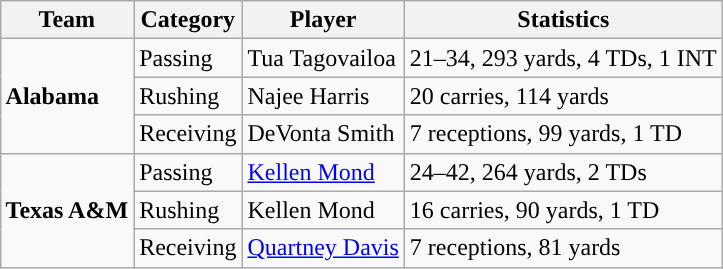<table class="wikitable" style="float: right;">
<tr>
<th>Team</th>
<th>Category</th>
<th>Player</th>
<th>Statistics</th>
</tr>
<tr>
<td rowspan=3><strong>Alabama</strong></td>
<td>Passing</td>
<td>Tua Tagovailoa</td>
<td>21–34, 293 yards, 4 TDs, 1 INT</td>
</tr>
<tr>
<td>Rushing</td>
<td>Najee Harris</td>
<td>20 carries, 114 yards</td>
</tr>
<tr>
<td>Receiving</td>
<td>DeVonta Smith</td>
<td>7 receptions, 99 yards, 1 TD</td>
</tr>
<tr>
<td rowspan=3><strong>Texas A&M</strong></td>
<td>Passing</td>
<td><a href='#'>Kellen Mond</a></td>
<td>24–42, 264 yards, 2 TDs</td>
</tr>
<tr>
<td>Rushing</td>
<td>Kellen Mond</td>
<td>16 carries, 90 yards, 1 TD</td>
</tr>
<tr>
<td>Receiving</td>
<td><a href='#'>Quartney Davis</a></td>
<td>7 receptions, 81 yards</td>
</tr>
</table>
